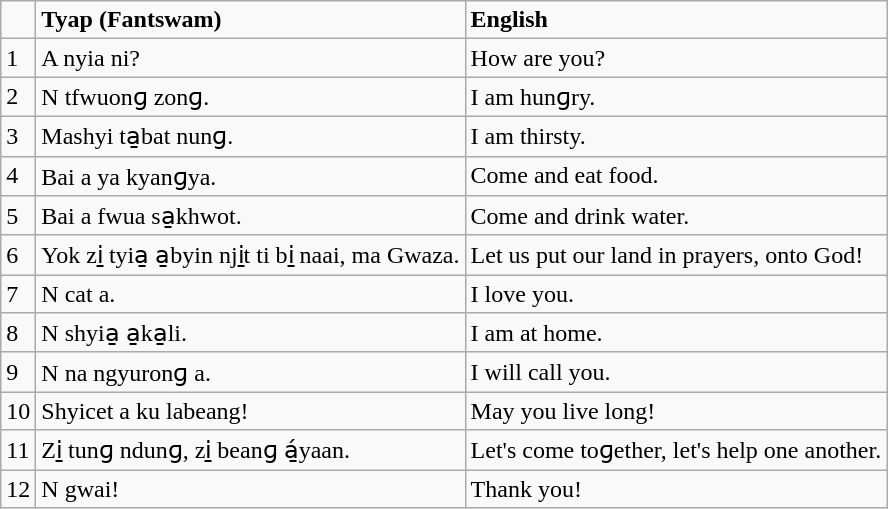<table class="wikitable">
<tr>
<td></td>
<td><strong>Tyap (Fantswam)</strong></td>
<td><strong>English</strong></td>
</tr>
<tr>
<td>1</td>
<td>A nyia ni?</td>
<td>How are you?</td>
</tr>
<tr>
<td>2</td>
<td>N tfwuonɡ zonɡ.</td>
<td>I am hunɡry.</td>
</tr>
<tr>
<td>3</td>
<td>Mashyi ta̱bat nunɡ.</td>
<td>I am thirsty.</td>
</tr>
<tr>
<td>4</td>
<td>Bai a ya kyanɡya.</td>
<td>Come and eat food.</td>
</tr>
<tr>
<td>5</td>
<td>Bai a fwua sa̱khwot.</td>
<td>Come and drink water.</td>
</tr>
<tr>
<td>6</td>
<td>Yok zi̱ tyia̱ a̱byin nji̱t ti bi̱ naai, ma Gwaza.</td>
<td>Let us put our land in prayers, onto God!</td>
</tr>
<tr>
<td>7</td>
<td>N cat a.</td>
<td>I love you.</td>
</tr>
<tr>
<td>8</td>
<td>N shyia̱ a̱ka̱li.</td>
<td>I am at home.</td>
</tr>
<tr>
<td>9</td>
<td>N na ngyuronɡ a.</td>
<td>I will call you.</td>
</tr>
<tr>
<td>10</td>
<td>Shyicet a ku labeang!</td>
<td>May you live long!</td>
</tr>
<tr>
<td>11</td>
<td>Zi̱ tunɡ ndunɡ, zi̱ beanɡ á̱yaan.</td>
<td>Let's come toɡether, let's help one another.</td>
</tr>
<tr>
<td>12</td>
<td>N gwai!</td>
<td>Thank you!</td>
</tr>
</table>
